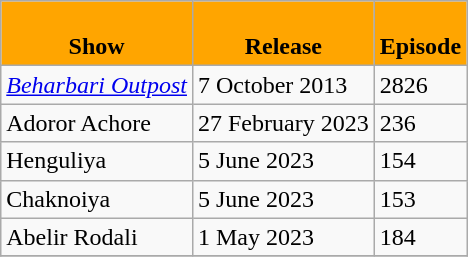<table class="wikitable sortable">
<tr>
<th style="background:orange;"><br>Show</th>
<th style="background:orange;"><br>Release</th>
<th style="background:orange;"><br>Episode</th>
</tr>
<tr>
<td><em><a href='#'>Beharbari Outpost</a></td>
<td>7 October 2013</td>
<td>2826</td>
</tr>
<tr>
<td></em>Adoror Achore<em></td>
<td>27 February 2023</td>
<td>236</td>
</tr>
<tr>
<td></em>Henguliya<em></td>
<td>5 June 2023</td>
<td>154</td>
</tr>
<tr>
<td></em>Chaknoiya<em></td>
<td>5 June 2023</td>
<td>153</td>
</tr>
<tr>
<td></em>Abelir Rodali<em></td>
<td>1 May 2023</td>
<td>184</td>
</tr>
<tr>
</tr>
</table>
